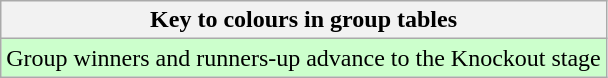<table class="wikitable">
<tr>
<th>Key to colours in group tables</th>
</tr>
<tr bgcolor=#ccffcc>
<td>Group winners and runners-up advance to the Knockout stage</td>
</tr>
</table>
